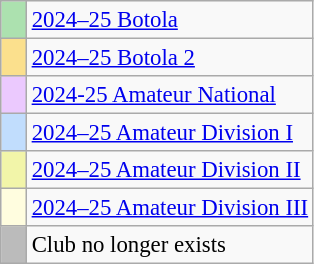<table class="wikitable mw-collapsible" style="text-align:left; font-size:95%">
<tr>
<td style="width:10px; background:#ace1af;"></td>
<td><a href='#'>2024–25 Botola</a></td>
</tr>
<tr>
<td style="width:10px; background:#fbe08d;"></td>
<td><a href='#'>2024–25 Botola 2</a></td>
</tr>
<tr>
<td style="width:10px; background:#ebc9fe;"></td>
<td><a href='#'>2024-25 Amateur National</a></td>
</tr>
<tr>
<td style="width:10px; background:#c1ddfd;"></td>
<td><a href='#'>2024–25 Amateur Division I</a></td>
</tr>
<tr>
<td style="width:10px; background:#f2f5a9;"></td>
<td><a href='#'>2024–25 Amateur Division II</a></td>
</tr>
<tr>
<td style="width:10px; background:#fffddf;"></td>
<td><a href='#'>2024–25 Amateur Division III</a></td>
</tr>
<tr>
<td style="width:10px; background:#bbb;"></td>
<td>Club no longer exists</td>
</tr>
</table>
